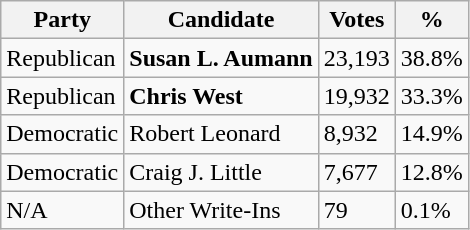<table class="wikitable">
<tr>
<th>Party</th>
<th>Candidate</th>
<th>Votes</th>
<th>%</th>
</tr>
<tr>
<td>Republican</td>
<td><strong>Susan L. Aumann</strong></td>
<td>23,193</td>
<td>38.8%</td>
</tr>
<tr>
<td>Republican</td>
<td><strong>Chris West</strong></td>
<td>19,932</td>
<td>33.3%</td>
</tr>
<tr>
<td>Democratic</td>
<td>Robert Leonard</td>
<td>8,932</td>
<td>14.9%</td>
</tr>
<tr>
<td>Democratic</td>
<td>Craig J. Little</td>
<td>7,677</td>
<td>12.8%</td>
</tr>
<tr>
<td>N/A</td>
<td>Other Write-Ins</td>
<td>79</td>
<td>0.1%</td>
</tr>
</table>
